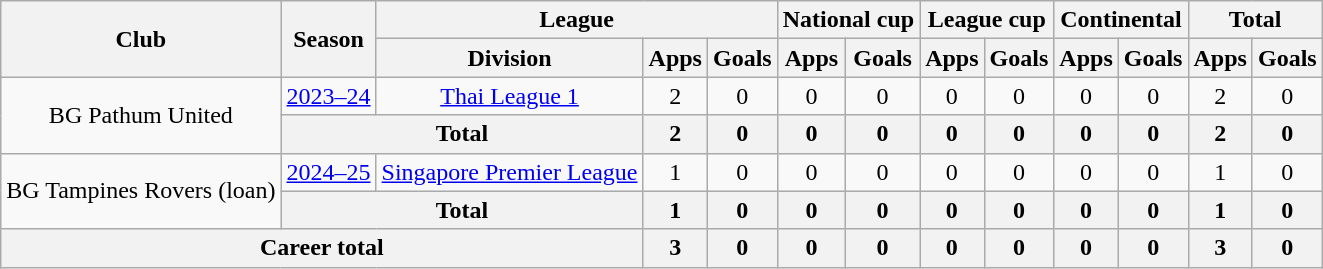<table class=wikitable style="text-align:center">
<tr>
<th rowspan="2">Club</th>
<th rowspan="2">Season</th>
<th colspan="3">League</th>
<th colspan="2">National cup</th>
<th colspan="2">League cup</th>
<th colspan="2">Continental</th>
<th colspan="2">Total</th>
</tr>
<tr>
<th>Division</th>
<th>Apps</th>
<th>Goals</th>
<th>Apps</th>
<th>Goals</th>
<th>Apps</th>
<th>Goals</th>
<th>Apps</th>
<th>Goals</th>
<th>Apps</th>
<th>Goals</th>
</tr>
<tr>
<td rowspan="2">BG Pathum United</td>
<td><a href='#'>2023–24</a></td>
<td><a href='#'>Thai League 1</a></td>
<td>2</td>
<td>0</td>
<td>0</td>
<td>0</td>
<td>0</td>
<td>0</td>
<td>0</td>
<td>0</td>
<td>2</td>
<td>0</td>
</tr>
<tr>
<th colspan="2">Total</th>
<th>2</th>
<th>0</th>
<th>0</th>
<th>0</th>
<th>0</th>
<th>0</th>
<th>0</th>
<th>0</th>
<th>2</th>
<th>0</th>
</tr>
<tr>
<td rowspan="2">BG Tampines Rovers (loan)</td>
<td><a href='#'>2024–25</a></td>
<td><a href='#'>Singapore Premier League</a></td>
<td>1</td>
<td>0</td>
<td>0</td>
<td>0</td>
<td>0</td>
<td>0</td>
<td>0</td>
<td>0</td>
<td>1</td>
<td>0</td>
</tr>
<tr>
<th colspan="2">Total</th>
<th>1</th>
<th>0</th>
<th>0</th>
<th>0</th>
<th>0</th>
<th>0</th>
<th>0</th>
<th>0</th>
<th>1</th>
<th>0</th>
</tr>
<tr>
<th colspan="3">Career total</th>
<th>3</th>
<th>0</th>
<th>0</th>
<th>0</th>
<th>0</th>
<th>0</th>
<th>0</th>
<th>0</th>
<th>3</th>
<th>0</th>
</tr>
</table>
